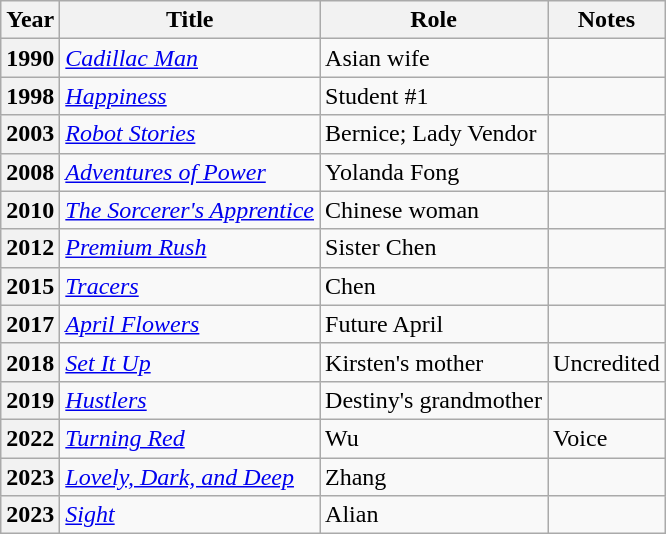<table class="wikitable plainrowheaders sortable">
<tr>
<th scope="col">Year</th>
<th scope="col">Title</th>
<th scope="col">Role</th>
<th scope="col" class="unsortable">Notes</th>
</tr>
<tr>
<th scope="row">1990</th>
<td><em><a href='#'>Cadillac Man</a></em></td>
<td>Asian wife</td>
<td></td>
</tr>
<tr>
<th scope="row">1998</th>
<td><em><a href='#'>Happiness</a></em></td>
<td>Student #1</td>
<td></td>
</tr>
<tr>
<th scope="row">2003</th>
<td><em><a href='#'>Robot Stories</a></em></td>
<td>Bernice; Lady Vendor</td>
<td></td>
</tr>
<tr>
<th scope="row">2008</th>
<td><em><a href='#'>Adventures of Power</a></em></td>
<td>Yolanda Fong</td>
<td></td>
</tr>
<tr>
<th scope="row">2010</th>
<td><em><a href='#'>The Sorcerer's Apprentice</a></em></td>
<td>Chinese woman</td>
<td></td>
</tr>
<tr>
<th scope="row">2012</th>
<td><em><a href='#'>Premium Rush</a></em></td>
<td>Sister Chen</td>
<td></td>
</tr>
<tr>
<th scope="row">2015</th>
<td><em><a href='#'>Tracers</a></em></td>
<td>Chen</td>
<td></td>
</tr>
<tr>
<th scope="row">2017</th>
<td><em><a href='#'>April Flowers</a></em></td>
<td>Future April</td>
<td></td>
</tr>
<tr>
<th scope="row">2018</th>
<td><em><a href='#'>Set It Up</a></em></td>
<td>Kirsten's mother</td>
<td>Uncredited</td>
</tr>
<tr>
<th scope="row">2019</th>
<td><em><a href='#'>Hustlers</a></em></td>
<td>Destiny's grandmother</td>
<td></td>
</tr>
<tr>
<th scope="row">2022</th>
<td><em><a href='#'>Turning Red</a></em></td>
<td>Wu</td>
<td>Voice</td>
</tr>
<tr>
<th scope="row">2023</th>
<td><em><a href='#'>Lovely, Dark, and Deep</a></em></td>
<td>Zhang</td>
<td></td>
</tr>
<tr>
<th scope="row">2023</th>
<td><em><a href='#'>Sight</a></em></td>
<td>Alian</td>
<td></td>
</tr>
</table>
